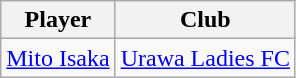<table class="wikitable">
<tr>
<th>Player</th>
<th>Club</th>
</tr>
<tr>
<td> <a href='#'>Mito Isaka</a></td>
<td><a href='#'>Urawa Ladies FC</a></td>
</tr>
</table>
